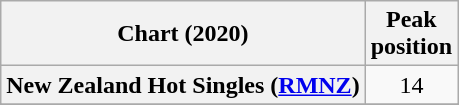<table class="wikitable plainrowheaders sortable" style="text-align:center;">
<tr>
<th scope="col">Chart (2020)</th>
<th scope="col">Peak<br>position</th>
</tr>
<tr>
<th scope="row">New Zealand Hot Singles (<a href='#'>RMNZ</a>)</th>
<td>14</td>
</tr>
<tr>
</tr>
<tr>
</tr>
<tr>
</tr>
</table>
